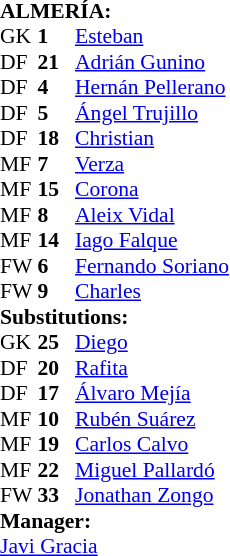<table style="font-size: 90%" cellspacing="0" cellpadding="0">
<tr>
<td colspan=4><strong>ALMERÍA:</strong></td>
</tr>
<tr>
<th width=25></th>
<th width=25></th>
</tr>
<tr>
<td>GK</td>
<td><strong>1</strong></td>
<td> <a href='#'>Esteban</a></td>
</tr>
<tr>
<td>DF</td>
<td><strong>21</strong></td>
<td> <a href='#'>Adrián Gunino</a></td>
</tr>
<tr>
<td>DF</td>
<td><strong>4</strong></td>
<td> <a href='#'>Hernán Pellerano</a></td>
</tr>
<tr>
<td>DF</td>
<td><strong>5</strong></td>
<td> <a href='#'>Ángel Trujillo</a></td>
</tr>
<tr>
<td>DF</td>
<td><strong>18</strong></td>
<td> <a href='#'>Christian</a></td>
<td></td>
</tr>
<tr>
<td>MF</td>
<td><strong>7</strong></td>
<td> <a href='#'>Verza</a></td>
</tr>
<tr>
<td>MF</td>
<td><strong>15</strong></td>
<td> <a href='#'>Corona</a></td>
<td></td>
<td></td>
</tr>
<tr>
<td>MF</td>
<td><strong>8</strong></td>
<td> <a href='#'>Aleix Vidal</a></td>
</tr>
<tr>
<td>MF</td>
<td><strong>14</strong></td>
<td> <a href='#'>Iago Falque</a></td>
<td></td>
<td></td>
</tr>
<tr>
<td>FW</td>
<td><strong>6</strong></td>
<td> <a href='#'>Fernando Soriano</a></td>
<td></td>
<td></td>
</tr>
<tr>
<td>FW</td>
<td><strong>9</strong></td>
<td> <a href='#'>Charles</a></td>
<td></td>
</tr>
<tr>
<td colspan=3><strong>Substitutions:</strong></td>
</tr>
<tr>
<td>GK</td>
<td><strong>25</strong></td>
<td> <a href='#'>Diego</a></td>
</tr>
<tr>
<td>DF</td>
<td><strong>20</strong></td>
<td> <a href='#'>Rafita</a></td>
</tr>
<tr>
<td>DF</td>
<td><strong>17</strong></td>
<td> <a href='#'>Álvaro Mejía</a></td>
<td></td>
<td></td>
</tr>
<tr>
<td>MF</td>
<td><strong>10</strong></td>
<td> <a href='#'>Rubén Suárez</a></td>
<td></td>
<td></td>
</tr>
<tr>
<td>MF</td>
<td><strong>19</strong></td>
<td> <a href='#'>Carlos Calvo</a></td>
<td></td>
<td></td>
</tr>
<tr>
<td>MF</td>
<td><strong>22</strong></td>
<td> <a href='#'>Miguel Pallardó</a></td>
</tr>
<tr>
<td>FW</td>
<td><strong>33</strong></td>
<td> <a href='#'>Jonathan Zongo</a></td>
</tr>
<tr>
<td colspan=3><strong>Manager:</strong></td>
</tr>
<tr>
<td colspan=3> <a href='#'>Javi Gracia</a></td>
</tr>
</table>
